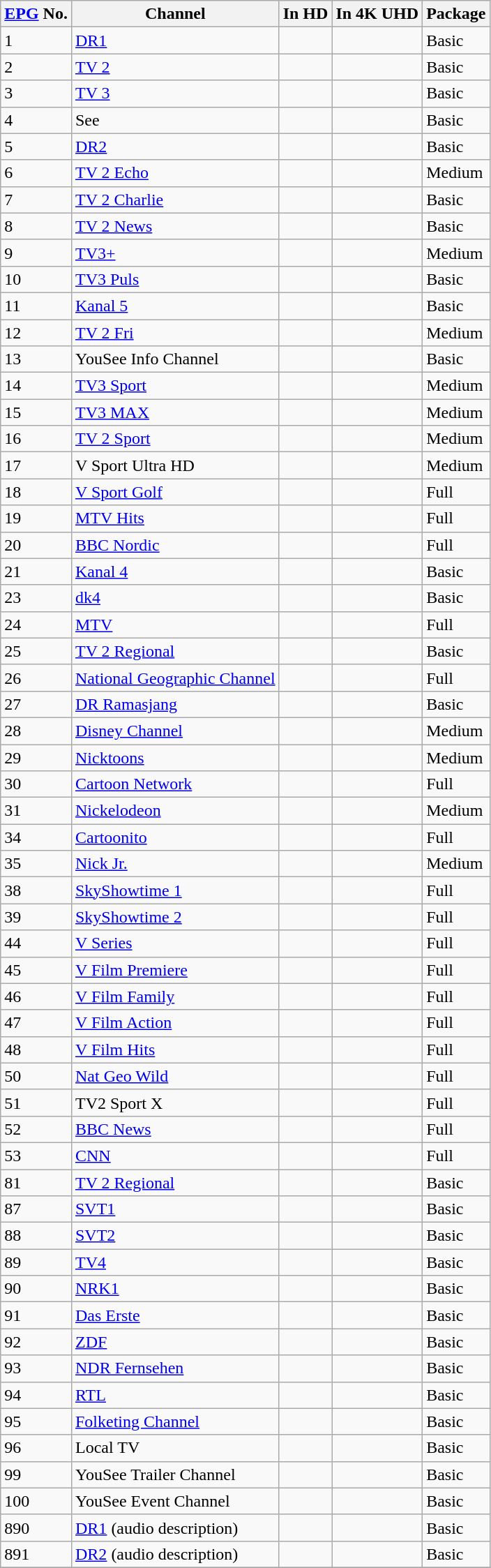<table class="wikitable sortable">
<tr>
<th><a href='#'>EPG</a> No.</th>
<th>Channel</th>
<th>In HD</th>
<th>In 4K UHD</th>
<th>Package</th>
</tr>
<tr>
<td>1</td>
<td><a href='#'>DR1</a></td>
<td></td>
<td></td>
<td>Basic</td>
</tr>
<tr>
<td>2</td>
<td><a href='#'>TV 2</a></td>
<td></td>
<td></td>
<td>Basic</td>
</tr>
<tr>
<td>3</td>
<td><a href='#'>TV 3</a></td>
<td></td>
<td></td>
<td>Basic</td>
</tr>
<tr>
<td>4</td>
<td>See</td>
<td></td>
<td></td>
<td>Basic</td>
</tr>
<tr>
<td>5</td>
<td><a href='#'>DR2</a></td>
<td></td>
<td></td>
<td>Basic</td>
</tr>
<tr>
<td>6</td>
<td><a href='#'>TV 2 Echo</a></td>
<td></td>
<td></td>
<td>Medium</td>
</tr>
<tr>
<td>7</td>
<td><a href='#'>TV 2 Charlie</a></td>
<td></td>
<td></td>
<td>Basic</td>
</tr>
<tr>
<td>8</td>
<td><a href='#'>TV 2 News</a></td>
<td></td>
<td></td>
<td>Basic</td>
</tr>
<tr>
<td>9</td>
<td><a href='#'>TV3+</a></td>
<td></td>
<td></td>
<td>Medium</td>
</tr>
<tr>
<td>10</td>
<td><a href='#'>TV3 Puls</a></td>
<td></td>
<td></td>
<td>Basic</td>
</tr>
<tr>
<td>11</td>
<td><a href='#'>Kanal 5</a></td>
<td></td>
<td></td>
<td>Basic</td>
</tr>
<tr>
<td>12</td>
<td><a href='#'>TV 2 Fri</a></td>
<td></td>
<td></td>
<td>Medium</td>
</tr>
<tr>
<td>13</td>
<td>YouSee Info Channel</td>
<td></td>
<td></td>
<td>Basic</td>
</tr>
<tr>
<td>14</td>
<td><a href='#'>TV3 Sport</a></td>
<td></td>
<td></td>
<td>Medium</td>
</tr>
<tr>
<td>15</td>
<td><a href='#'>TV3 MAX</a></td>
<td></td>
<td></td>
<td>Medium</td>
</tr>
<tr>
<td>16</td>
<td><a href='#'>TV 2 Sport</a></td>
<td></td>
<td></td>
<td>Medium</td>
</tr>
<tr>
<td>17</td>
<td>V Sport Ultra HD</td>
<td></td>
<td></td>
<td>Medium</td>
</tr>
<tr>
<td>18</td>
<td><a href='#'>V Sport Golf</a></td>
<td></td>
<td></td>
<td>Full</td>
</tr>
<tr>
<td>19</td>
<td><a href='#'>MTV Hits</a></td>
<td></td>
<td></td>
<td>Full</td>
</tr>
<tr>
<td>20</td>
<td><a href='#'>BBC Nordic</a></td>
<td></td>
<td></td>
<td>Full</td>
</tr>
<tr>
<td>21</td>
<td><a href='#'>Kanal 4</a></td>
<td></td>
<td></td>
<td>Basic</td>
</tr>
<tr>
<td>23</td>
<td><a href='#'>dk4</a></td>
<td></td>
<td></td>
<td>Basic</td>
</tr>
<tr>
<td>24</td>
<td><a href='#'>MTV</a></td>
<td></td>
<td></td>
<td>Full</td>
</tr>
<tr>
<td>25</td>
<td><a href='#'>TV 2 Regional</a></td>
<td></td>
<td></td>
<td>Basic</td>
</tr>
<tr>
<td>26</td>
<td><a href='#'>National Geographic Channel</a></td>
<td></td>
<td></td>
<td>Full</td>
</tr>
<tr>
<td>27</td>
<td><a href='#'>DR Ramasjang</a></td>
<td></td>
<td></td>
<td>Basic</td>
</tr>
<tr>
<td>28</td>
<td><a href='#'>Disney Channel</a></td>
<td></td>
<td></td>
<td>Medium</td>
</tr>
<tr>
<td>29</td>
<td><a href='#'>Nicktoons</a></td>
<td></td>
<td></td>
<td>Medium</td>
</tr>
<tr>
<td>30</td>
<td><a href='#'>Cartoon Network</a></td>
<td></td>
<td></td>
<td>Full</td>
</tr>
<tr>
<td>31</td>
<td><a href='#'>Nickelodeon</a></td>
<td></td>
<td></td>
<td>Medium</td>
</tr>
<tr>
<td>34</td>
<td><a href='#'>Cartoonito</a></td>
<td></td>
<td></td>
<td>Full</td>
</tr>
<tr>
<td>35</td>
<td><a href='#'>Nick Jr.</a></td>
<td></td>
<td></td>
<td>Medium</td>
</tr>
<tr>
<td>38</td>
<td><a href='#'>SkyShowtime 1</a></td>
<td></td>
<td></td>
<td>Full</td>
</tr>
<tr>
<td>39</td>
<td><a href='#'>SkyShowtime 2</a></td>
<td></td>
<td></td>
<td>Full</td>
</tr>
<tr>
<td>44</td>
<td><a href='#'>V Series</a></td>
<td></td>
<td></td>
<td>Full</td>
</tr>
<tr>
<td>45</td>
<td><a href='#'>V Film Premiere</a></td>
<td></td>
<td></td>
<td>Full</td>
</tr>
<tr>
<td>46</td>
<td><a href='#'>V Film Family</a></td>
<td></td>
<td></td>
<td>Full</td>
</tr>
<tr>
<td>47</td>
<td><a href='#'>V Film Action</a></td>
<td></td>
<td></td>
<td>Full</td>
</tr>
<tr>
<td>48</td>
<td><a href='#'>V Film Hits</a></td>
<td></td>
<td></td>
<td>Full</td>
</tr>
<tr>
<td>50</td>
<td><a href='#'>Nat Geo Wild</a></td>
<td></td>
<td></td>
<td>Full</td>
</tr>
<tr>
<td>51</td>
<td>TV2 Sport X</td>
<td></td>
<td></td>
<td>Full</td>
</tr>
<tr>
<td>52</td>
<td><a href='#'>BBC News</a></td>
<td></td>
<td></td>
<td>Full</td>
</tr>
<tr>
<td>53</td>
<td><a href='#'>CNN</a></td>
<td></td>
<td></td>
<td>Full</td>
</tr>
<tr>
<td>81</td>
<td><a href='#'>TV 2 Regional</a></td>
<td></td>
<td></td>
<td>Basic</td>
</tr>
<tr>
<td>87</td>
<td><a href='#'>SVT1</a></td>
<td></td>
<td></td>
<td>Basic</td>
</tr>
<tr>
<td>88</td>
<td><a href='#'>SVT2</a></td>
<td></td>
<td></td>
<td>Basic</td>
</tr>
<tr>
<td>89</td>
<td><a href='#'>TV4</a></td>
<td></td>
<td></td>
<td>Basic</td>
</tr>
<tr>
<td>90</td>
<td><a href='#'>NRK1</a></td>
<td></td>
<td></td>
<td>Basic</td>
</tr>
<tr>
<td>91</td>
<td><a href='#'>Das Erste</a></td>
<td></td>
<td></td>
<td>Basic</td>
</tr>
<tr>
<td>92</td>
<td><a href='#'>ZDF</a></td>
<td></td>
<td></td>
<td>Basic</td>
</tr>
<tr>
<td>93</td>
<td><a href='#'>NDR Fernsehen</a></td>
<td></td>
<td></td>
<td>Basic</td>
</tr>
<tr>
<td>94</td>
<td><a href='#'>RTL</a></td>
<td></td>
<td></td>
<td>Basic</td>
</tr>
<tr>
<td>95</td>
<td><a href='#'>Folketing Channel</a></td>
<td></td>
<td></td>
<td>Basic</td>
</tr>
<tr>
<td>96</td>
<td>Local TV</td>
<td></td>
<td></td>
<td>Basic</td>
</tr>
<tr>
<td>99</td>
<td>YouSee Trailer Channel</td>
<td></td>
<td></td>
<td>Basic</td>
</tr>
<tr>
<td>100</td>
<td>YouSee Event Channel</td>
<td></td>
<td></td>
<td>Basic</td>
</tr>
<tr>
<td>890</td>
<td><a href='#'>DR1</a> (audio description)</td>
<td></td>
<td></td>
<td>Basic</td>
</tr>
<tr>
<td>891</td>
<td><a href='#'>DR2</a> (audio description)</td>
<td></td>
<td></td>
<td>Basic</td>
</tr>
<tr>
</tr>
</table>
